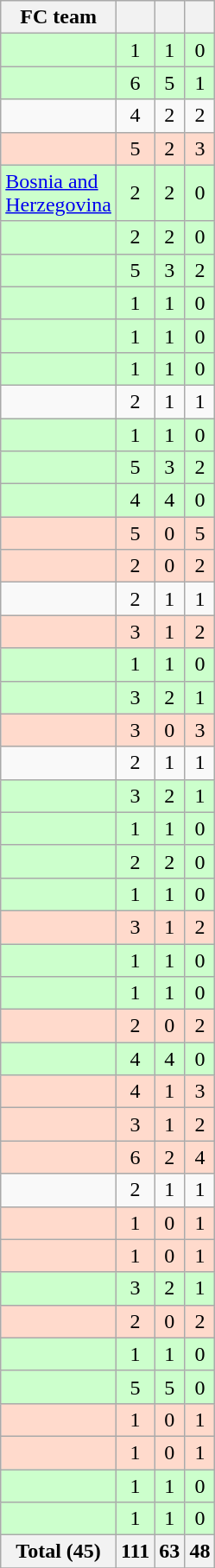<table class="wikitable sortable" style="text-align:center">
<tr>
<th>FC team</th>
<th><small></small></th>
<th><small></small></th>
<th><small></small></th>
</tr>
<tr bgcolor="#CCFFCC">
<td align="left"></td>
<td>1</td>
<td>1</td>
<td>0</td>
</tr>
<tr bgcolor="#CCFFCC">
<td align="left"></td>
<td>6</td>
<td>5</td>
<td>1</td>
</tr>
<tr>
<td align="left"></td>
<td>4</td>
<td>2</td>
<td>2</td>
</tr>
<tr bgcolor="#FFDACC">
<td align="left"></td>
<td>5</td>
<td>2</td>
<td>3</td>
</tr>
<tr bgcolor="#CCFFCC">
<td align="left"> <a href='#'>Bosnia and<br>Herzegovina</a></td>
<td>2</td>
<td>2</td>
<td>0</td>
</tr>
<tr bgcolor="#CCFFCC">
<td align="left"></td>
<td>2</td>
<td>2</td>
<td>0</td>
</tr>
<tr bgcolor="#CCFFCC">
<td align="left"></td>
<td>5</td>
<td>3</td>
<td>2</td>
</tr>
<tr bgcolor="#CCFFCC">
<td align="left"></td>
<td>1</td>
<td>1</td>
<td>0</td>
</tr>
<tr bgcolor="#CCFFCC">
<td align="left"></td>
<td>1</td>
<td>1</td>
<td>0</td>
</tr>
<tr bgcolor="#CCFFCC">
<td align="left"></td>
<td>1</td>
<td>1</td>
<td>0</td>
</tr>
<tr>
<td align="left"></td>
<td>2</td>
<td>1</td>
<td>1</td>
</tr>
<tr bgcolor="#CCFFCC">
<td align="left"></td>
<td>1</td>
<td>1</td>
<td>0</td>
</tr>
<tr bgcolor="#CCFFCC">
<td align="left"></td>
<td>5</td>
<td>3</td>
<td>2</td>
</tr>
<tr bgcolor="#CCFFCC">
<td align="left"></td>
<td>4</td>
<td>4</td>
<td>0</td>
</tr>
<tr bgcolor="#FFDACC">
<td align="left"></td>
<td>5</td>
<td>0</td>
<td>5</td>
</tr>
<tr bgcolor="#FFDACC">
<td align="left"></td>
<td>2</td>
<td>0</td>
<td>2</td>
</tr>
<tr>
<td align="left"></td>
<td>2</td>
<td>1</td>
<td>1</td>
</tr>
<tr bgcolor="#FFDACC">
<td align="left"></td>
<td>3</td>
<td>1</td>
<td>2</td>
</tr>
<tr bgcolor="#CCFFCC">
<td align="left"></td>
<td>1</td>
<td>1</td>
<td>0</td>
</tr>
<tr bgcolor="#CCFFCC">
<td align="left"></td>
<td>3</td>
<td>2</td>
<td>1</td>
</tr>
<tr bgcolor="#FFDACC">
<td align="left"></td>
<td>3</td>
<td>0</td>
<td>3</td>
</tr>
<tr>
<td align="left"></td>
<td>2</td>
<td>1</td>
<td>1</td>
</tr>
<tr bgcolor="#CCFFCC">
<td align="left"></td>
<td>3</td>
<td>2</td>
<td>1</td>
</tr>
<tr bgcolor="#CCFFCC">
<td align="left"></td>
<td>1</td>
<td>1</td>
<td>0</td>
</tr>
<tr bgcolor="#CCFFCC">
<td align="left"></td>
<td>2</td>
<td>2</td>
<td>0</td>
</tr>
<tr bgcolor="#CCFFCC">
<td align="left"></td>
<td>1</td>
<td>1</td>
<td>0</td>
</tr>
<tr bgcolor="#FFDACC">
<td align="left"></td>
<td>3</td>
<td>1</td>
<td>2</td>
</tr>
<tr bgcolor="#CCFFCC">
<td align="left"></td>
<td>1</td>
<td>1</td>
<td>0</td>
</tr>
<tr bgcolor="#CCFFCC">
<td align="left"></td>
<td>1</td>
<td>1</td>
<td>0</td>
</tr>
<tr bgcolor="#FFDACC">
<td align="left"></td>
<td>2</td>
<td>0</td>
<td>2</td>
</tr>
<tr bgcolor="#CCFFCC">
<td align="left"></td>
<td>4</td>
<td>4</td>
<td>0</td>
</tr>
<tr bgcolor="#FFDACC">
<td align="left"></td>
<td>4</td>
<td>1</td>
<td>3</td>
</tr>
<tr bgcolor="#FFDACC">
<td align="left"></td>
<td>3</td>
<td>1</td>
<td>2</td>
</tr>
<tr bgcolor="#FFDACC">
<td align="left"></td>
<td>6</td>
<td>2</td>
<td>4</td>
</tr>
<tr>
<td align="left"></td>
<td>2</td>
<td>1</td>
<td>1</td>
</tr>
<tr bgcolor="#FFDACC">
<td align="left"></td>
<td>1</td>
<td>0</td>
<td>1</td>
</tr>
<tr bgcolor="#FFDACC">
<td align="left"></td>
<td>1</td>
<td>0</td>
<td>1</td>
</tr>
<tr bgcolor="#CCFFCC">
<td align="left"></td>
<td>3</td>
<td>2</td>
<td>1</td>
</tr>
<tr bgcolor="#FFDACC">
<td align="left"></td>
<td>2</td>
<td>0</td>
<td>2</td>
</tr>
<tr bgcolor="#CCFFCC">
<td align="left"></td>
<td>1</td>
<td>1</td>
<td>0</td>
</tr>
<tr bgcolor="#CCFFCC">
<td align="left"></td>
<td>5</td>
<td>5</td>
<td>0</td>
</tr>
<tr bgcolor="#FFDACC">
<td align="left"></td>
<td>1</td>
<td>0</td>
<td>1</td>
</tr>
<tr bgcolor="#FFDACC">
<td align="left"></td>
<td>1</td>
<td>0</td>
<td>1</td>
</tr>
<tr bgcolor="#CCFFCC">
<td align="left"></td>
<td>1</td>
<td>1</td>
<td>0</td>
</tr>
<tr bgcolor="#CCFFCC">
<td align="left"></td>
<td>1</td>
<td>1</td>
<td>0</td>
</tr>
<tr>
<th align="left">Total (45)</th>
<th>111</th>
<th>63</th>
<th>48</th>
</tr>
<tr>
</tr>
</table>
